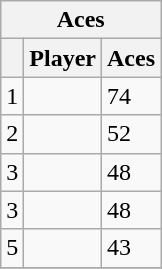<table class="wikitable">
<tr>
<th colspan="3">Aces</th>
</tr>
<tr>
<th></th>
<th>Player</th>
<th>Aces</th>
</tr>
<tr>
<td>1</td>
<td></td>
<td>74</td>
</tr>
<tr>
<td>2</td>
<td></td>
<td>52</td>
</tr>
<tr>
<td>3</td>
<td></td>
<td>48</td>
</tr>
<tr>
<td>3</td>
<td></td>
<td>48</td>
</tr>
<tr>
<td>5</td>
<td></td>
<td>43</td>
</tr>
<tr>
</tr>
</table>
